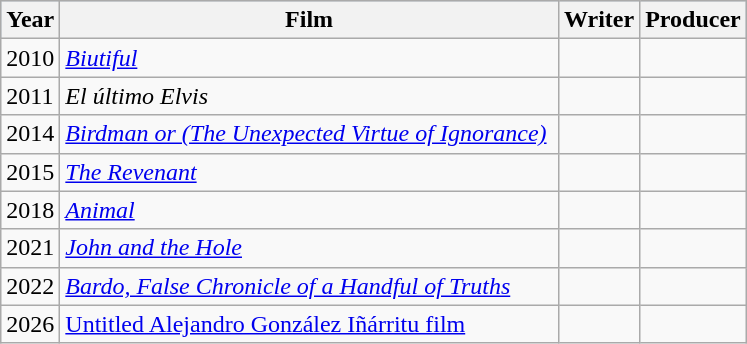<table class="wikitable sortable">
<tr style="background:#b0c4de; text-align:center;">
<th style="width:30px;">Year</th>
<th rowspan="1" style="width:325px;">Film</th>
<th rowspan="1" style="width:30px;">Writer</th>
<th rowspan="1" style="width:30px;">Producer</th>
</tr>
<tr>
<td>2010</td>
<td><em><a href='#'>Biutiful</a></em></td>
<td></td>
<td></td>
</tr>
<tr>
<td>2011</td>
<td><em>El último Elvis</em></td>
<td></td>
<td></td>
</tr>
<tr>
<td>2014</td>
<td><em><a href='#'>Birdman or (The Unexpected Virtue of Ignorance)</a></em></td>
<td></td>
<td></td>
</tr>
<tr>
<td>2015</td>
<td><em><a href='#'>The Revenant</a></em></td>
<td></td>
<td></td>
</tr>
<tr>
<td>2018</td>
<td><em><a href='#'>Animal</a></em></td>
<td></td>
<td></td>
</tr>
<tr>
<td>2021</td>
<td><em><a href='#'>John and the Hole</a></em></td>
<td></td>
<td></td>
</tr>
<tr>
<td>2022</td>
<td><em><a href='#'>Bardo, False Chronicle of a Handful of Truths</a></em></td>
<td></td>
<td></td>
</tr>
<tr>
<td>2026</td>
<td><a href='#'>Untitled Alejandro González Iñárritu film</a></td>
<td></td>
<td></td>
</tr>
</table>
